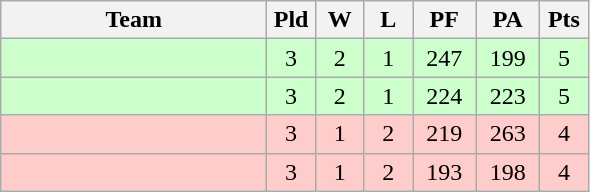<table class="wikitable" style="text-align:center;">
<tr>
<th width=170>Team</th>
<th width=25>Pld</th>
<th width=25>W</th>
<th width=25>L</th>
<th width=35>PF</th>
<th width=35>PA</th>
<th width=25>Pts</th>
</tr>
<tr bgcolor=#ccffcc>
<td align="left"></td>
<td>3</td>
<td>2</td>
<td>1</td>
<td>247</td>
<td>199</td>
<td>5</td>
</tr>
<tr bgcolor=#ccffcc>
<td align="left"></td>
<td>3</td>
<td>2</td>
<td>1</td>
<td>224</td>
<td>223</td>
<td>5</td>
</tr>
<tr bgcolor=#ffcccc>
<td align="left"></td>
<td>3</td>
<td>1</td>
<td>2</td>
<td>219</td>
<td>263</td>
<td>4</td>
</tr>
<tr bgcolor=#ffcccc>
<td align="left"></td>
<td>3</td>
<td>1</td>
<td>2</td>
<td>193</td>
<td>198</td>
<td>4</td>
</tr>
</table>
